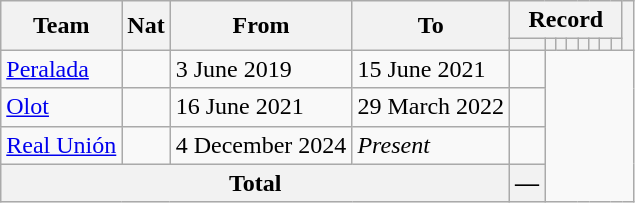<table class="wikitable" style="text-align: center">
<tr>
<th rowspan="2">Team</th>
<th rowspan="2">Nat</th>
<th rowspan="2">From</th>
<th rowspan="2">To</th>
<th colspan="8">Record</th>
<th rowspan=2></th>
</tr>
<tr>
<th></th>
<th></th>
<th></th>
<th></th>
<th></th>
<th></th>
<th></th>
<th></th>
</tr>
<tr>
<td align=left><a href='#'>Peralada</a></td>
<td></td>
<td align=left>3 June 2019</td>
<td align=left>15 June 2021<br></td>
<td></td>
</tr>
<tr>
<td align=left><a href='#'>Olot</a></td>
<td></td>
<td align=left>16 June 2021</td>
<td align=left>29 March 2022<br></td>
<td></td>
</tr>
<tr>
<td align=left><a href='#'>Real Unión</a></td>
<td></td>
<td align=left>4 December 2024</td>
<td align=left><em>Present</em><br></td>
<td></td>
</tr>
<tr>
<th colspan="4">Total<br></th>
<th>—</th>
</tr>
</table>
